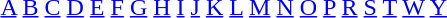<table id="toc" class="toc" summary="Contents">
<tr>
<th></th>
</tr>
<tr>
<td><a href='#'>A</a> <a href='#'>B</a> <a href='#'>C</a> <a href='#'>D</a> <a href='#'>E</a> <a href='#'>F</a> <a href='#'>G</a> <a href='#'>H</a> <a href='#'>I</a> <a href='#'>J</a> <a href='#'>K</a> <a href='#'>L</a> <a href='#'>M</a> <a href='#'>N</a> <a href='#'>O</a> <a href='#'>P</a> <a href='#'>R</a> <a href='#'>S</a> <a href='#'>T</a> <a href='#'>W</a> <a href='#'>Y</a><br><br></td>
</tr>
</table>
